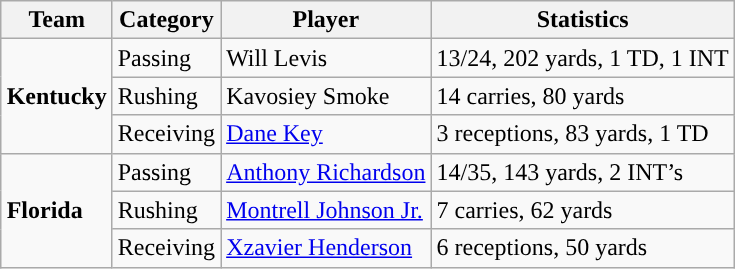<table class="wikitable" style="float: right;">
<tr>
<th>Team</th>
<th>Category</th>
<th>Player</th>
<th>Statistics</th>
</tr>
<tr>
<td rowspan=3><strong>Kentucky</strong></td>
<td>Passing</td>
<td>Will Levis</td>
<td>13/24, 202 yards, 1 TD, 1 INT</td>
</tr>
<tr>
<td>Rushing</td>
<td>Kavosiey Smoke</td>
<td>14 carries, 80 yards</td>
</tr>
<tr>
<td>Receiving</td>
<td><a href='#'>Dane Key</a></td>
<td>3 receptions, 83 yards, 1 TD</td>
</tr>
<tr>
<td rowspan=3><strong>Florida</strong></td>
<td>Passing</td>
<td><a href='#'>Anthony Richardson</a></td>
<td>14/35, 143 yards, 2 INT’s</td>
</tr>
<tr>
<td>Rushing</td>
<td><a href='#'>Montrell Johnson Jr.</a></td>
<td>7 carries, 62 yards</td>
</tr>
<tr>
<td>Receiving</td>
<td><a href='#'>Xzavier Henderson</a></td>
<td>6 receptions, 50 yards</td>
</tr>
</table>
